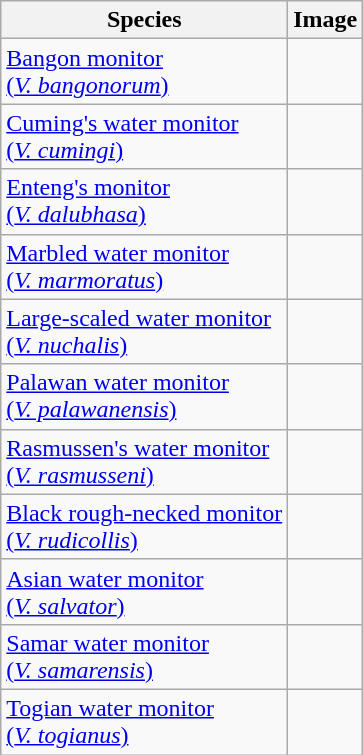<table class="wikitable">
<tr>
<th>Species</th>
<th>Image</th>
</tr>
<tr>
<td><a href='#'>Bangon monitor</a><br><a href='#'>(<em>V. bangonorum</em>)</a></td>
<td></td>
</tr>
<tr>
<td><a href='#'>Cuming's water monitor</a><br><a href='#'>(<em>V. cumingi</em>)</a></td>
<td></td>
</tr>
<tr>
<td><a href='#'>Enteng's monitor</a><br><a href='#'>(<em>V. dalubhasa</em>)</a></td>
<td></td>
</tr>
<tr>
<td><a href='#'>Marbled water monitor</a><br><a href='#'>(<em>V. marmoratus</em>)</a></td>
<td></td>
</tr>
<tr>
<td><a href='#'>Large-scaled water monitor</a><br><a href='#'>(<em>V. nuchalis</em>)</a></td>
<td></td>
</tr>
<tr>
<td><a href='#'>Palawan water monitor</a><br><a href='#'>(<em>V. palawanensis</em>)</a></td>
<td></td>
</tr>
<tr>
<td><a href='#'>Rasmussen's water monitor</a><br><a href='#'>(<em>V. rasmusseni</em>)</a></td>
<td></td>
</tr>
<tr>
<td><a href='#'>Black rough-necked monitor</a><br><a href='#'>(<em>V. rudicollis</em>)</a></td>
<td></td>
</tr>
<tr>
<td><a href='#'>Asian water monitor</a><br><a href='#'>(<em>V. salvator</em>)</a></td>
<td></td>
</tr>
<tr>
<td><a href='#'>Samar water monitor</a><br><a href='#'>(<em>V. samarensis</em>)</a></td>
<td></td>
</tr>
<tr>
<td><a href='#'>Togian water monitor</a><br><a href='#'>(<em>V. togianus</em>)</a></td>
<td></td>
</tr>
</table>
